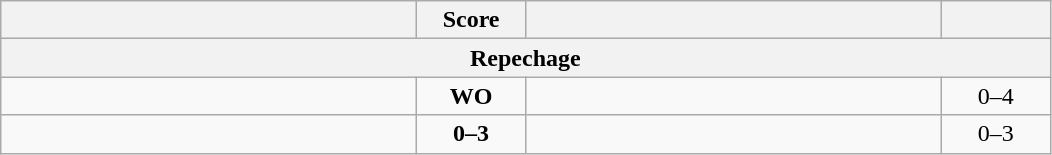<table class="wikitable" style="text-align: left; ">
<tr>
<th align="right" width="270"></th>
<th width="65">Score</th>
<th align="left" width="270"></th>
<th width="65"></th>
</tr>
<tr>
<th colspan=4>Repechage</th>
</tr>
<tr>
<td></td>
<td align="center"><strong>WO</strong></td>
<td><strong></strong></td>
<td align=center>0–4 <strong></strong></td>
</tr>
<tr>
<td></td>
<td align="center"><strong>0–3</strong></td>
<td><strong></strong></td>
<td align=center>0–3 <strong></strong></td>
</tr>
</table>
